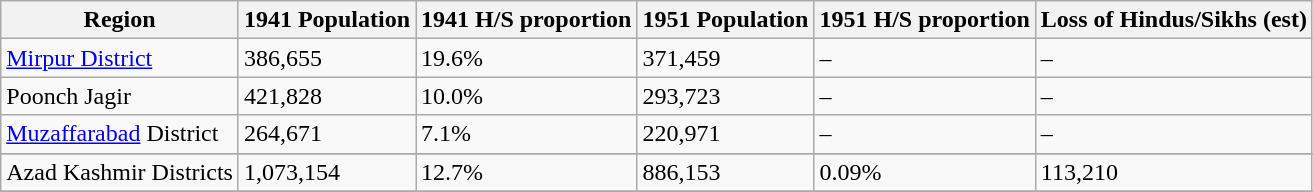<table class="wikitable">
<tr>
<th>Region</th>
<th>1941 Population</th>
<th>1941 H/S proportion</th>
<th>1951 Population</th>
<th>1951 H/S  proportion</th>
<th>Loss of Hindus/Sikhs (est)</th>
</tr>
<tr>
<td><a href='#'>Mirpur District</a></td>
<td>386,655</td>
<td>19.6%</td>
<td>371,459</td>
<td>–</td>
<td>–</td>
</tr>
<tr>
<td>Poonch Jagir</td>
<td>421,828</td>
<td>10.0%</td>
<td>293,723</td>
<td>–</td>
<td>–</td>
</tr>
<tr>
<td><a href='#'>Muzaffarabad</a> District</td>
<td>264,671</td>
<td>7.1%</td>
<td>220,971</td>
<td>–</td>
<td>–</td>
</tr>
<tr>
</tr>
<tr ->
<td>Azad Kashmir Districts</td>
<td>1,073,154</td>
<td>12.7%</td>
<td>886,153</td>
<td>0.09%</td>
<td>113,210</td>
</tr>
<tr ->
</tr>
</table>
